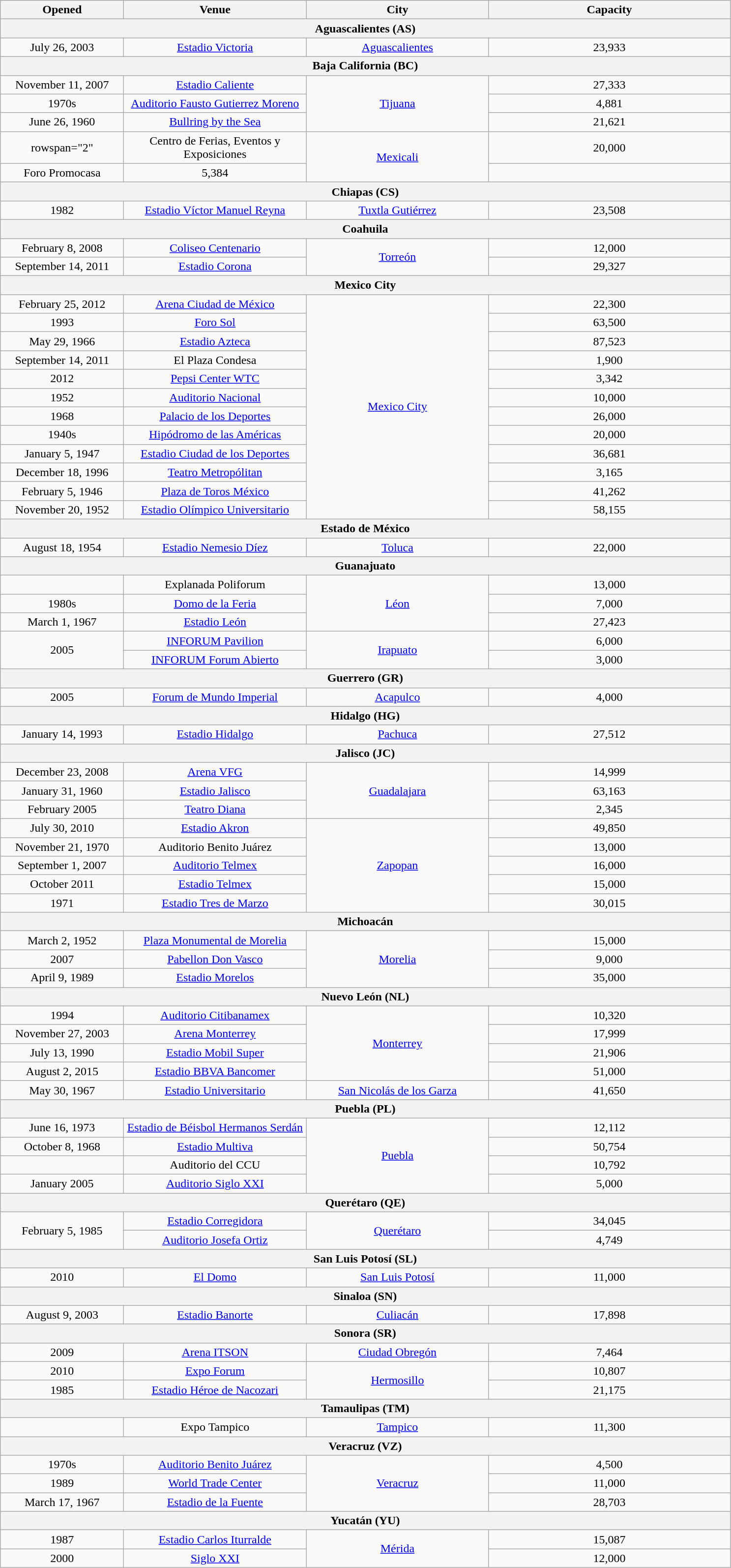<table class="sortable wikitable" style="text-align:center;">
<tr>
<th scope="col" style="width:10em;">Opened</th>
<th scope="col" style="width:15em;">Venue</th>
<th scope="col" style="width:15em;">City</th>
<th scope="col" style="width:20em;">Capacity</th>
</tr>
<tr>
<th colspan="4">Aguascalientes (AS)</th>
</tr>
<tr>
<td>July 26, 2003</td>
<td><a href='#'>Estadio Victoria</a></td>
<td><a href='#'>Aguascalientes</a></td>
<td>23,933</td>
</tr>
<tr>
<th colspan="4">Baja California (BC)</th>
</tr>
<tr>
<td>November 11, 2007</td>
<td><a href='#'>Estadio Caliente</a></td>
<td rowspan="3"><a href='#'>Tijuana</a></td>
<td>27,333</td>
</tr>
<tr>
<td>1970s</td>
<td><a href='#'>Auditorio Fausto Gutierrez Moreno</a></td>
<td>4,881</td>
</tr>
<tr>
<td>June 26, 1960</td>
<td><a href='#'>Bullring by the Sea</a></td>
<td>21,621</td>
</tr>
<tr>
<td>rowspan="2" </td>
<td>Centro de Ferias, Eventos y Exposiciones</td>
<td rowspan="2"><a href='#'>Mexicali</a></td>
<td>20,000</td>
</tr>
<tr>
<td>Foro Promocasa</td>
<td>5,384</td>
</tr>
<tr>
<th colspan="4">Chiapas (CS)</th>
</tr>
<tr>
<td>1982</td>
<td><a href='#'>Estadio Víctor Manuel Reyna</a></td>
<td><a href='#'>Tuxtla Gutiérrez</a></td>
<td>23,508</td>
</tr>
<tr>
<th colspan="4">Coahuila</th>
</tr>
<tr>
<td>February 8, 2008</td>
<td><a href='#'>Coliseo Centenario</a></td>
<td rowspan="2"><a href='#'>Torreón</a></td>
<td>12,000</td>
</tr>
<tr>
<td>September 14, 2011</td>
<td><a href='#'>Estadio Corona</a></td>
<td>29,327</td>
</tr>
<tr>
<th colspan="4">Mexico City</th>
</tr>
<tr>
<td>February 25, 2012</td>
<td><a href='#'>Arena Ciudad de México</a></td>
<td rowspan="12"><a href='#'>Mexico City</a></td>
<td>22,300</td>
</tr>
<tr>
<td>1993</td>
<td><a href='#'>Foro Sol</a></td>
<td>63,500</td>
</tr>
<tr>
<td>May 29, 1966</td>
<td><a href='#'>Estadio Azteca</a></td>
<td>87,523</td>
</tr>
<tr>
<td>September 14, 2011</td>
<td>El Plaza Condesa</td>
<td>1,900</td>
</tr>
<tr>
<td>2012</td>
<td><a href='#'>Pepsi Center WTC</a></td>
<td>3,342</td>
</tr>
<tr>
<td>1952</td>
<td><a href='#'>Auditorio Nacional</a></td>
<td>10,000</td>
</tr>
<tr>
<td>1968</td>
<td><a href='#'>Palacio de los Deportes</a></td>
<td>26,000</td>
</tr>
<tr>
<td>1940s</td>
<td><a href='#'>Hipódromo de las Américas</a></td>
<td>20,000</td>
</tr>
<tr>
<td>January 5, 1947</td>
<td><a href='#'>Estadio Ciudad de los Deportes</a></td>
<td>36,681</td>
</tr>
<tr>
<td>December 18, 1996</td>
<td><a href='#'>Teatro Metropólitan</a></td>
<td>3,165</td>
</tr>
<tr>
<td>February 5, 1946</td>
<td><a href='#'>Plaza de Toros México</a></td>
<td>41,262</td>
</tr>
<tr>
<td>November 20, 1952</td>
<td><a href='#'>Estadio Olímpico Universitario</a></td>
<td>58,155</td>
</tr>
<tr>
<th colspan="4">Estado de México</th>
</tr>
<tr>
<td>August 18, 1954</td>
<td><a href='#'>Estadio Nemesio Díez</a></td>
<td><a href='#'>Toluca</a></td>
<td>22,000</td>
</tr>
<tr>
<th colspan="4">Guanajuato</th>
</tr>
<tr>
<td></td>
<td>Explanada Poliforum</td>
<td rowspan="3"><a href='#'>Léon</a></td>
<td>13,000</td>
</tr>
<tr>
<td>1980s</td>
<td><a href='#'>Domo de la Feria</a></td>
<td>7,000</td>
</tr>
<tr>
<td>March 1, 1967</td>
<td><a href='#'>Estadio León</a></td>
<td>27,423</td>
</tr>
<tr>
<td rowspan="2">2005</td>
<td><a href='#'>INFORUM Pavilion</a></td>
<td rowspan="2"><a href='#'>Irapuato</a></td>
<td>6,000</td>
</tr>
<tr>
<td><a href='#'>INFORUM Forum Abierto</a></td>
<td>3,000</td>
</tr>
<tr>
<th colspan="4">Guerrero (GR)</th>
</tr>
<tr>
<td>2005</td>
<td><a href='#'>Forum de Mundo Imperial</a></td>
<td><a href='#'>Acapulco</a></td>
<td>4,000</td>
</tr>
<tr>
<th colspan="4">Hidalgo (HG)</th>
</tr>
<tr>
<td>January 14, 1993</td>
<td><a href='#'>Estadio Hidalgo</a></td>
<td><a href='#'>Pachuca</a></td>
<td>27,512</td>
</tr>
<tr>
<th colspan="4">Jalisco (JC)</th>
</tr>
<tr>
<td>December 23, 2008</td>
<td><a href='#'>Arena VFG</a></td>
<td rowspan="3"><a href='#'>Guadalajara</a></td>
<td>14,999</td>
</tr>
<tr>
<td>January 31, 1960</td>
<td><a href='#'>Estadio Jalisco</a></td>
<td>63,163</td>
</tr>
<tr>
<td>February 2005</td>
<td><a href='#'>Teatro Diana</a></td>
<td>2,345</td>
</tr>
<tr>
<td>July 30, 2010</td>
<td><a href='#'>Estadio Akron</a></td>
<td rowspan="5"><a href='#'>Zapopan</a></td>
<td>49,850</td>
</tr>
<tr>
<td>November 21, 1970</td>
<td>Auditorio Benito Juárez</td>
<td>13,000</td>
</tr>
<tr>
<td>September 1, 2007</td>
<td><a href='#'>Auditorio Telmex</a></td>
<td>16,000</td>
</tr>
<tr>
<td>October 2011</td>
<td><a href='#'>Estadio Telmex</a></td>
<td>15,000</td>
</tr>
<tr>
<td>1971</td>
<td><a href='#'>Estadio Tres de Marzo</a></td>
<td>30,015</td>
</tr>
<tr>
<th colspan="4">Michoacán</th>
</tr>
<tr>
<td>March 2, 1952</td>
<td><a href='#'>Plaza Monumental de Morelia</a></td>
<td rowspan="3"><a href='#'>Morelia</a></td>
<td>15,000</td>
</tr>
<tr>
<td>2007</td>
<td><a href='#'>Pabellon Don Vasco</a></td>
<td>9,000</td>
</tr>
<tr>
<td>April 9, 1989</td>
<td><a href='#'>Estadio Morelos</a></td>
<td>35,000</td>
</tr>
<tr>
<th colspan="4">Nuevo León (NL)</th>
</tr>
<tr>
<td>1994</td>
<td><a href='#'>Auditorio Citibanamex</a></td>
<td rowspan="4"><a href='#'>Monterrey</a></td>
<td>10,320</td>
</tr>
<tr>
<td>November 27, 2003</td>
<td><a href='#'>Arena Monterrey</a></td>
<td>17,999</td>
</tr>
<tr>
<td>July 13, 1990</td>
<td><a href='#'>Estadio Mobil Super</a></td>
<td>21,906</td>
</tr>
<tr>
<td>August 2, 2015</td>
<td><a href='#'>Estadio BBVA Bancomer</a></td>
<td>51,000</td>
</tr>
<tr>
<td>May 30, 1967</td>
<td><a href='#'>Estadio Universitario</a></td>
<td><a href='#'>San Nicolás de los Garza</a></td>
<td>41,650</td>
</tr>
<tr>
<th colspan="4">Puebla (PL)</th>
</tr>
<tr>
<td>June 16, 1973</td>
<td><a href='#'>Estadio de Béisbol Hermanos Serdán</a></td>
<td rowspan="4"><a href='#'>Puebla</a></td>
<td>12,112</td>
</tr>
<tr>
<td>October 8, 1968</td>
<td><a href='#'>Estadio Multiva</a></td>
<td>50,754</td>
</tr>
<tr>
<td></td>
<td>Auditorio del CCU</td>
<td>10,792</td>
</tr>
<tr>
<td>January 2005</td>
<td><a href='#'>Auditorio Siglo XXI</a></td>
<td>5,000</td>
</tr>
<tr>
<th colspan="4">Querétaro (QE)</th>
</tr>
<tr>
<td rowspan="2">February 5, 1985</td>
<td><a href='#'>Estadio Corregidora</a></td>
<td rowspan="2"><a href='#'>Querétaro</a></td>
<td>34,045</td>
</tr>
<tr>
<td><a href='#'>Auditorio Josefa Ortiz</a></td>
<td>4,749</td>
</tr>
<tr>
<th colspan="4">San Luis Potosí (SL)</th>
</tr>
<tr>
<td>2010</td>
<td><a href='#'>El Domo</a></td>
<td><a href='#'>San Luis Potosí</a></td>
<td>11,000</td>
</tr>
<tr>
<th colspan="4">Sinaloa (SN)</th>
</tr>
<tr>
<td>August 9, 2003</td>
<td><a href='#'>Estadio Banorte</a></td>
<td><a href='#'>Culiacán</a></td>
<td>17,898</td>
</tr>
<tr>
<th colspan="4">Sonora (SR)</th>
</tr>
<tr>
<td>2009</td>
<td><a href='#'>Arena ITSON</a></td>
<td><a href='#'>Ciudad Obregón</a></td>
<td>7,464</td>
</tr>
<tr>
<td>2010</td>
<td><a href='#'>Expo Forum</a></td>
<td rowspan="2"><a href='#'>Hermosillo</a></td>
<td>10,807</td>
</tr>
<tr>
<td>1985</td>
<td><a href='#'>Estadio Héroe de Nacozari</a></td>
<td>21,175</td>
</tr>
<tr>
<th colspan="4">Tamaulipas (TM)</th>
</tr>
<tr>
<td></td>
<td>Expo Tampico</td>
<td><a href='#'>Tampico</a></td>
<td>11,300</td>
</tr>
<tr>
<th colspan="4">Veracruz (VZ)</th>
</tr>
<tr>
<td>1970s</td>
<td><a href='#'>Auditorio Benito Juárez</a></td>
<td rowspan="3"><a href='#'>Veracruz</a></td>
<td>4,500</td>
</tr>
<tr>
<td>1989</td>
<td><a href='#'>World Trade Center</a></td>
<td>11,000</td>
</tr>
<tr>
<td>March 17, 1967</td>
<td><a href='#'>Estadio de la Fuente</a></td>
<td>28,703</td>
</tr>
<tr>
<th colspan="4">Yucatán (YU)</th>
</tr>
<tr>
<td>1987</td>
<td><a href='#'>Estadio Carlos Iturralde</a></td>
<td rowspan="2"><a href='#'>Mérida</a></td>
<td>15,087</td>
</tr>
<tr>
<td>2000</td>
<td><a href='#'>Siglo XXI</a></td>
<td>12,000</td>
</tr>
</table>
